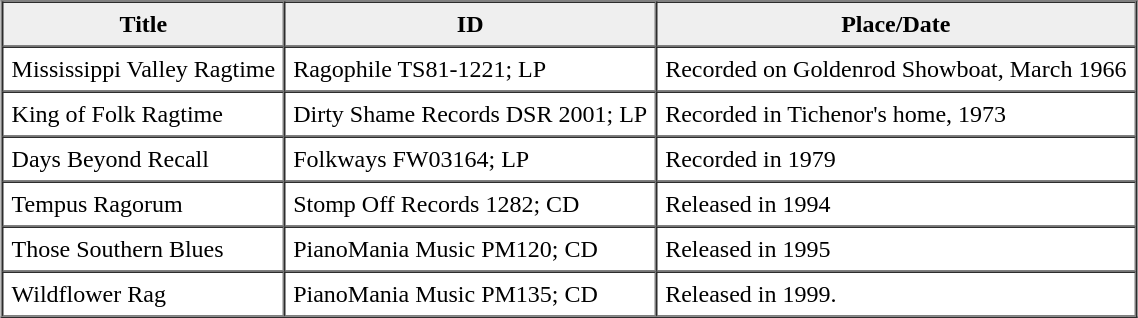<table border="1" cellpadding="5" cellspacing="0" align="center">
<tr>
<th style="background:#efefef;">Title</th>
<th style="background:#efefef;">ID</th>
<th style="background:#efefef;">Place/Date</th>
</tr>
<tr>
<td>Mississippi Valley Ragtime</td>
<td>Ragophile TS81-1221; LP</td>
<td>Recorded on Goldenrod Showboat, March 1966</td>
</tr>
<tr>
<td>King of Folk Ragtime</td>
<td>Dirty Shame Records DSR 2001; LP</td>
<td>Recorded in Tichenor's home, 1973</td>
</tr>
<tr>
<td>Days Beyond Recall</td>
<td>Folkways FW03164; LP</td>
<td>Recorded in 1979</td>
</tr>
<tr>
<td>Tempus Ragorum</td>
<td>Stomp Off Records 1282; CD</td>
<td>Released in 1994</td>
</tr>
<tr>
<td>Those Southern Blues</td>
<td>PianoMania Music PM120; CD</td>
<td>Released in 1995</td>
</tr>
<tr>
<td>Wildflower Rag</td>
<td>PianoMania Music PM135; CD</td>
<td>Released in 1999.</td>
</tr>
</table>
